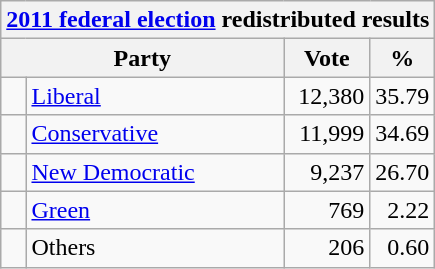<table class="wikitable">
<tr>
<th colspan="4"><a href='#'>2011 federal election</a> redistributed results</th>
</tr>
<tr>
<th bgcolor="#DDDDFF" width="130px" colspan="2">Party</th>
<th bgcolor="#DDDDFF" width="50px">Vote</th>
<th bgcolor="#DDDDFF" width="30px">%</th>
</tr>
<tr>
<td> </td>
<td><a href='#'>Liberal</a></td>
<td align=right>12,380</td>
<td align=right>35.79</td>
</tr>
<tr>
<td> </td>
<td><a href='#'>Conservative</a></td>
<td align=right>11,999</td>
<td align=right>34.69</td>
</tr>
<tr>
<td> </td>
<td><a href='#'>New Democratic</a></td>
<td align=right>9,237</td>
<td align=right>26.70</td>
</tr>
<tr>
<td> </td>
<td><a href='#'>Green</a></td>
<td align=right>769</td>
<td align=right>2.22</td>
</tr>
<tr>
<td> </td>
<td>Others</td>
<td align=right>206</td>
<td align=right>0.60</td>
</tr>
</table>
